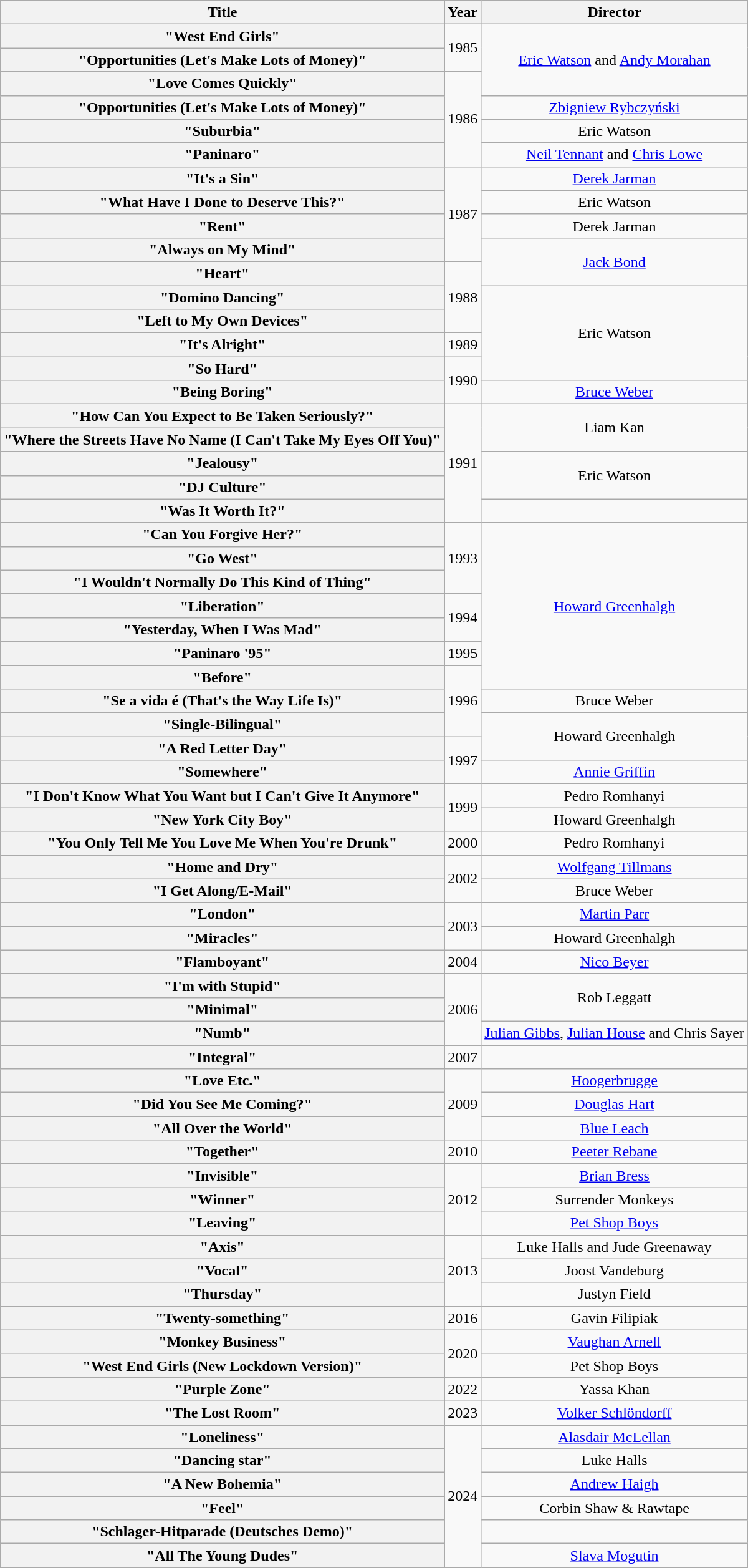<table class="wikitable plainrowheaders" style="text-align:center;">
<tr>
<th scope="col">Title</th>
<th scope="col">Year</th>
<th scope="col">Director</th>
</tr>
<tr>
<th scope="row">"West End Girls"</th>
<td rowspan="2">1985</td>
<td rowspan="3"><a href='#'>Eric Watson</a> and <a href='#'>Andy Morahan</a></td>
</tr>
<tr>
<th scope="row">"Opportunities (Let's Make Lots of Money)" </th>
</tr>
<tr>
<th scope="row">"Love Comes Quickly"</th>
<td rowspan="4">1986</td>
</tr>
<tr>
<th scope="row">"Opportunities (Let's Make Lots of Money)" </th>
<td><a href='#'>Zbigniew Rybczyński</a></td>
</tr>
<tr>
<th scope="row">"Suburbia"</th>
<td>Eric Watson</td>
</tr>
<tr>
<th scope="row">"Paninaro"</th>
<td><a href='#'>Neil Tennant</a> and <a href='#'>Chris Lowe</a></td>
</tr>
<tr>
<th scope="row">"It's a Sin"</th>
<td rowspan="4">1987</td>
<td><a href='#'>Derek Jarman</a></td>
</tr>
<tr>
<th scope="row">"What Have I Done to Deserve This?" </th>
<td>Eric Watson</td>
</tr>
<tr>
<th scope="row">"Rent"</th>
<td>Derek Jarman</td>
</tr>
<tr>
<th scope="row">"Always on My Mind"</th>
<td rowspan="2"><a href='#'>Jack Bond</a></td>
</tr>
<tr>
<th scope="row">"Heart"</th>
<td rowspan="3">1988</td>
</tr>
<tr>
<th scope="row">"Domino Dancing"</th>
<td rowspan="4">Eric Watson</td>
</tr>
<tr>
<th scope="row">"Left to My Own Devices"</th>
</tr>
<tr>
<th scope="row">"It's Alright"</th>
<td>1989</td>
</tr>
<tr>
<th scope="row">"So Hard"</th>
<td rowspan="2">1990</td>
</tr>
<tr>
<th scope="row">"Being Boring"</th>
<td><a href='#'>Bruce Weber</a></td>
</tr>
<tr>
<th scope="row">"How Can You Expect to Be Taken Seriously?"</th>
<td rowspan="5">1991</td>
<td rowspan="2">Liam Kan</td>
</tr>
<tr>
<th scope="row">"Where the Streets Have No Name (I Can't Take My Eyes Off You)"</th>
</tr>
<tr>
<th scope="row">"Jealousy"</th>
<td rowspan="2">Eric Watson</td>
</tr>
<tr>
<th scope="row">"DJ Culture"</th>
</tr>
<tr>
<th scope="row">"Was It Worth It?"</th>
<td></td>
</tr>
<tr>
<th scope="row">"Can You Forgive Her?"</th>
<td rowspan="3">1993</td>
<td rowspan="7"><a href='#'>Howard Greenhalgh</a></td>
</tr>
<tr>
<th scope="row">"Go West"</th>
</tr>
<tr>
<th scope="row">"I Wouldn't Normally Do This Kind of Thing"</th>
</tr>
<tr>
<th scope="row">"Liberation"</th>
<td rowspan="2">1994</td>
</tr>
<tr>
<th scope="row">"Yesterday, When I Was Mad"</th>
</tr>
<tr>
<th scope="row">"Paninaro '95"</th>
<td>1995</td>
</tr>
<tr>
<th scope="row">"Before"</th>
<td rowspan="3">1996</td>
</tr>
<tr>
<th scope="row">"Se a vida é (That's the Way Life Is)"</th>
<td>Bruce Weber</td>
</tr>
<tr>
<th scope="row">"Single-Bilingual"</th>
<td rowspan="2">Howard Greenhalgh</td>
</tr>
<tr>
<th scope="row">"A Red Letter Day"</th>
<td rowspan="2">1997</td>
</tr>
<tr>
<th scope="row">"Somewhere"</th>
<td><a href='#'>Annie Griffin</a></td>
</tr>
<tr>
<th scope="row">"I Don't Know What You Want but I Can't Give It Anymore"</th>
<td rowspan="2">1999</td>
<td>Pedro Romhanyi</td>
</tr>
<tr>
<th scope="row">"New York City Boy"</th>
<td>Howard Greenhalgh</td>
</tr>
<tr>
<th scope="row">"You Only Tell Me You Love Me When You're Drunk"</th>
<td>2000</td>
<td>Pedro Romhanyi</td>
</tr>
<tr>
<th scope="row">"Home and Dry"</th>
<td rowspan="2">2002</td>
<td><a href='#'>Wolfgang Tillmans</a></td>
</tr>
<tr>
<th scope="row">"I Get Along/E-Mail"</th>
<td>Bruce Weber</td>
</tr>
<tr>
<th scope="row">"London"</th>
<td rowspan="2">2003</td>
<td><a href='#'>Martin Parr</a></td>
</tr>
<tr>
<th scope="row">"Miracles"</th>
<td>Howard Greenhalgh</td>
</tr>
<tr>
<th scope="row">"Flamboyant"</th>
<td>2004</td>
<td><a href='#'>Nico Beyer</a></td>
</tr>
<tr>
<th scope="row">"I'm with Stupid"</th>
<td rowspan="3">2006</td>
<td rowspan="2">Rob Leggatt</td>
</tr>
<tr>
<th scope="row">"Minimal"</th>
</tr>
<tr>
<th scope="row">"Numb"</th>
<td><a href='#'>Julian Gibbs</a>, <a href='#'>Julian House</a> and Chris Sayer</td>
</tr>
<tr>
<th scope="row">"Integral"</th>
<td>2007</td>
<td></td>
</tr>
<tr>
<th scope="row">"Love Etc."</th>
<td rowspan="3">2009</td>
<td><a href='#'>Hoogerbrugge</a></td>
</tr>
<tr>
<th scope="row">"Did You See Me Coming?"</th>
<td><a href='#'>Douglas Hart</a></td>
</tr>
<tr>
<th scope="row">"All Over the World"</th>
<td><a href='#'>Blue Leach</a></td>
</tr>
<tr>
<th scope="row">"Together"</th>
<td>2010</td>
<td><a href='#'>Peeter Rebane</a></td>
</tr>
<tr>
<th scope="row">"Invisible"</th>
<td rowspan="3">2012</td>
<td><a href='#'>Brian Bress</a></td>
</tr>
<tr>
<th scope="row">"Winner"</th>
<td>Surrender Monkeys</td>
</tr>
<tr>
<th scope="row">"Leaving"</th>
<td><a href='#'>Pet Shop Boys</a></td>
</tr>
<tr>
<th scope="row">"Axis"</th>
<td rowspan="3">2013</td>
<td>Luke Halls and Jude Greenaway</td>
</tr>
<tr>
<th scope="row">"Vocal"</th>
<td>Joost Vandeburg</td>
</tr>
<tr>
<th scope="row">"Thursday" </th>
<td>Justyn Field</td>
</tr>
<tr>
<th scope="row">"Twenty-something"</th>
<td>2016</td>
<td>Gavin Filipiak</td>
</tr>
<tr>
<th scope="row">"Monkey Business"</th>
<td rowspan="2">2020</td>
<td><a href='#'>Vaughan Arnell</a></td>
</tr>
<tr>
<th scope="row">"West End Girls (New Lockdown Version)"</th>
<td>Pet Shop Boys</td>
</tr>
<tr>
<th scope="row">"Purple Zone" </th>
<td>2022</td>
<td>Yassa Khan</td>
</tr>
<tr>
<th scope="row">"The Lost Room" </th>
<td>2023</td>
<td><a href='#'>Volker Schlöndorff</a></td>
</tr>
<tr>
<th scope="row">"Loneliness"</th>
<td rowspan="6">2024</td>
<td><a href='#'>Alasdair McLellan</a></td>
</tr>
<tr>
<th scope="row">"Dancing star"</th>
<td>Luke Halls</td>
</tr>
<tr>
<th scope="row">"A New Bohemia"</th>
<td><a href='#'>Andrew Haigh</a></td>
</tr>
<tr>
<th scope="row">"Feel"</th>
<td>Corbin Shaw & Rawtape</td>
</tr>
<tr>
<th scope="row">"Schlager-Hitparade (Deutsches Demo)"</th>
</tr>
<tr>
<th scope="row">"All The Young Dudes"</th>
<td><a href='#'>Slava Mogutin</a></td>
</tr>
</table>
